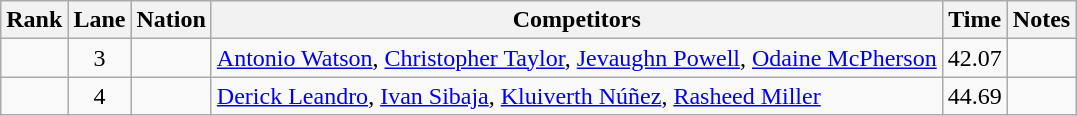<table class="wikitable sortable" style="text-align:center">
<tr>
<th>Rank</th>
<th>Lane</th>
<th>Nation</th>
<th>Competitors</th>
<th>Time</th>
<th>Notes</th>
</tr>
<tr>
<td></td>
<td>3</td>
<td align=left></td>
<td align=left><a href='#'>Antonio Watson</a>, <a href='#'>Christopher Taylor</a>, <a href='#'>Jevaughn Powell</a>, <a href='#'>Odaine McPherson</a></td>
<td>42.07</td>
<td></td>
</tr>
<tr>
<td></td>
<td>4</td>
<td align=left></td>
<td align=left><a href='#'>Derick Leandro</a>, <a href='#'>Ivan Sibaja</a>, <a href='#'>Kluiverth Núñez</a>, <a href='#'>Rasheed Miller</a></td>
<td>44.69</td>
<td></td>
</tr>
</table>
